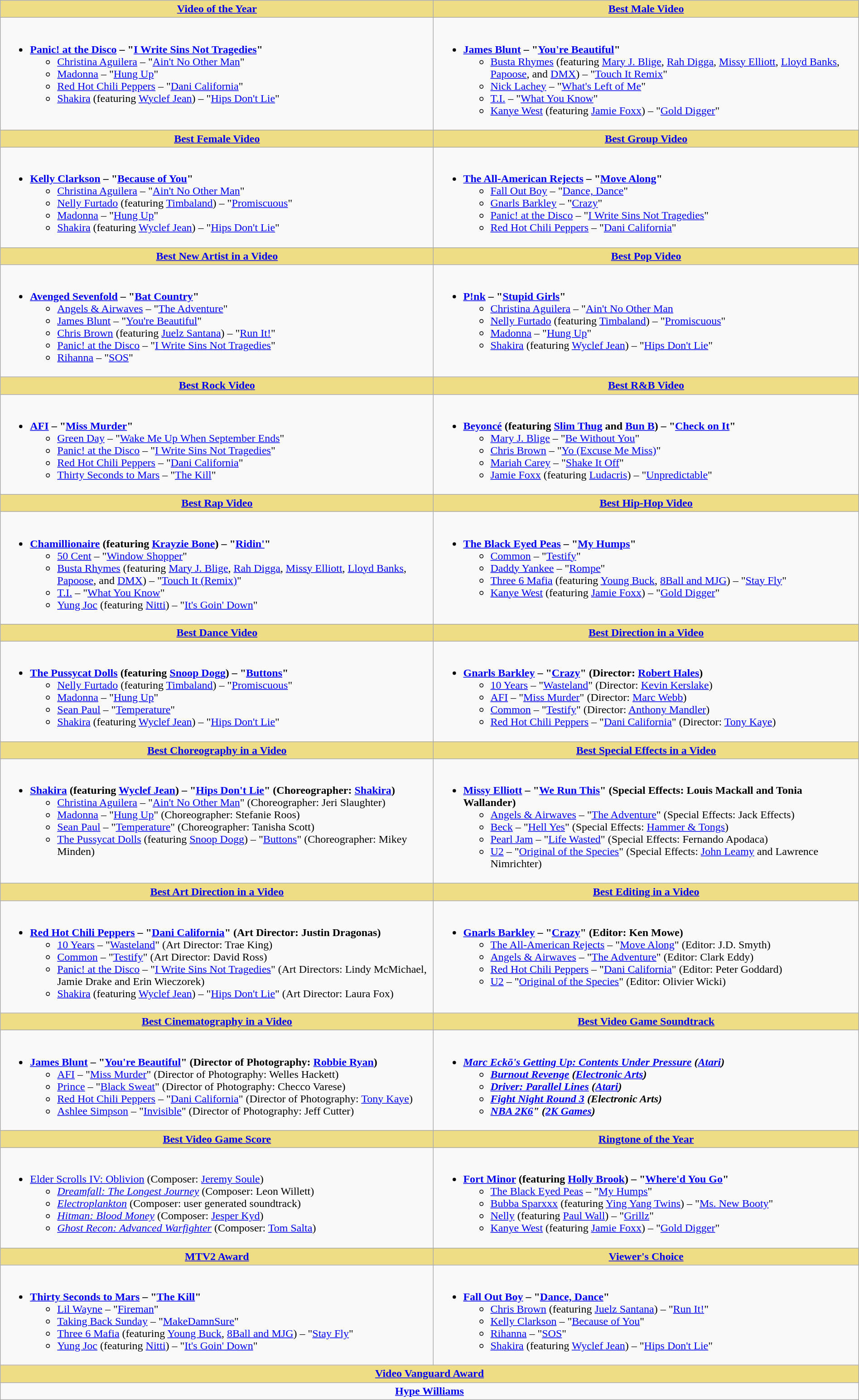<table class=wikitable style="width:100%">
<tr>
<th scope="col" style="background:#EEDD85; width=;"><a href='#'>Video of the Year</a></th>
<th scope="col" style="background:#EEDD85; width=;"><a href='#'>Best Male Video</a></th>
</tr>
<tr>
<td valign="top"><br><ul><li><strong><a href='#'>Panic! at the Disco</a> – "<a href='#'>I Write Sins Not Tragedies</a>"</strong><ul><li><a href='#'>Christina Aguilera</a> – "<a href='#'>Ain't No Other Man</a>"</li><li><a href='#'>Madonna</a> – "<a href='#'>Hung Up</a>"</li><li><a href='#'>Red Hot Chili Peppers</a> – "<a href='#'>Dani California</a>"</li><li><a href='#'>Shakira</a> (featuring <a href='#'>Wyclef Jean</a>) – "<a href='#'>Hips Don't Lie</a>"</li></ul></li></ul></td>
<td valign="top"><br><ul><li><strong><a href='#'>James Blunt</a> – "<a href='#'>You're Beautiful</a>"</strong><ul><li><a href='#'>Busta Rhymes</a> (featuring <a href='#'>Mary J. Blige</a>, <a href='#'>Rah Digga</a>, <a href='#'>Missy Elliott</a>, <a href='#'>Lloyd Banks</a>, <a href='#'>Papoose</a>, and <a href='#'>DMX</a>) – "<a href='#'>Touch It Remix</a>"</li><li><a href='#'>Nick Lachey</a> – "<a href='#'>What's Left of Me</a>"</li><li><a href='#'>T.I.</a> – "<a href='#'>What You Know</a>"</li><li><a href='#'>Kanye West</a> (featuring <a href='#'>Jamie Foxx</a>) – "<a href='#'>Gold Digger</a>"</li></ul></li></ul></td>
</tr>
<tr>
<th scope="col" style="background:#EEDD85; width=;"><a href='#'>Best Female Video</a></th>
<th scope="col" style="background:#EEDD85; width=;"><a href='#'>Best Group Video</a></th>
</tr>
<tr>
<td valign="top"><br><ul><li><strong><a href='#'>Kelly Clarkson</a> – "<a href='#'>Because of You</a>"</strong><ul><li><a href='#'>Christina Aguilera</a> – "<a href='#'>Ain't No Other Man</a>"</li><li><a href='#'>Nelly Furtado</a> (featuring <a href='#'>Timbaland</a>) – "<a href='#'>Promiscuous</a>"</li><li><a href='#'>Madonna</a> – "<a href='#'>Hung Up</a>"</li><li><a href='#'>Shakira</a> (featuring <a href='#'>Wyclef Jean</a>) – "<a href='#'>Hips Don't Lie</a>"</li></ul></li></ul></td>
<td valign="top"><br><ul><li><strong><a href='#'>The All-American Rejects</a> – "<a href='#'>Move Along</a>"</strong><ul><li><a href='#'>Fall Out Boy</a> – "<a href='#'>Dance, Dance</a>"</li><li><a href='#'>Gnarls Barkley</a> – "<a href='#'>Crazy</a>"</li><li><a href='#'>Panic! at the Disco</a> – "<a href='#'>I Write Sins Not Tragedies</a>"</li><li><a href='#'>Red Hot Chili Peppers</a> – "<a href='#'>Dani California</a>"</li></ul></li></ul></td>
</tr>
<tr>
<th scope="col" style="background:#EEDD85; width=;"><a href='#'>Best New Artist in a Video</a></th>
<th scope="col" style="background:#EEDD85; width=;"><a href='#'>Best Pop Video</a></th>
</tr>
<tr>
<td valign="top"><br><ul><li><strong><a href='#'>Avenged Sevenfold</a> – "<a href='#'>Bat Country</a>"</strong><ul><li><a href='#'>Angels & Airwaves</a> – "<a href='#'>The Adventure</a>"</li><li><a href='#'>James Blunt</a> – "<a href='#'>You're Beautiful</a>"</li><li><a href='#'>Chris Brown</a> (featuring <a href='#'>Juelz Santana</a>) – "<a href='#'>Run It!</a>"</li><li><a href='#'>Panic! at the Disco</a> – "<a href='#'>I Write Sins Not Tragedies</a>"</li><li><a href='#'>Rihanna</a> – "<a href='#'>SOS</a>"</li></ul></li></ul></td>
<td valign="top"><br><ul><li><strong><a href='#'>P!nk</a> – "<a href='#'>Stupid Girls</a>"</strong><ul><li><a href='#'>Christina Aguilera</a> – "<a href='#'>Ain't No Other Man</a></li><li><a href='#'>Nelly Furtado</a> (featuring <a href='#'>Timbaland</a>) – "<a href='#'>Promiscuous</a>"</li><li><a href='#'>Madonna</a> – "<a href='#'>Hung Up</a>"</li><li><a href='#'>Shakira</a> (featuring <a href='#'>Wyclef Jean</a>) – "<a href='#'>Hips Don't Lie</a>"</li></ul></li></ul></td>
</tr>
<tr>
<th scope="col" style="background:#EEDD85; width=;"><a href='#'>Best Rock Video</a></th>
<th scope="col" style="background:#EEDD85; width=;"><a href='#'>Best R&B Video</a></th>
</tr>
<tr>
<td valign="top"><br><ul><li><strong><a href='#'>AFI</a> – "<a href='#'>Miss Murder</a>"</strong><ul><li><a href='#'>Green Day</a> – "<a href='#'>Wake Me Up When September Ends</a>"</li><li><a href='#'>Panic! at the Disco</a> – "<a href='#'>I Write Sins Not Tragedies</a>"</li><li><a href='#'>Red Hot Chili Peppers</a> – "<a href='#'>Dani California</a>"</li><li><a href='#'>Thirty Seconds to Mars</a> – "<a href='#'>The Kill</a>"</li></ul></li></ul></td>
<td valign="top"><br><ul><li><strong><a href='#'>Beyoncé</a> (featuring <a href='#'>Slim Thug</a> and <a href='#'>Bun B</a>) – "<a href='#'>Check on It</a>"</strong><ul><li><a href='#'>Mary J. Blige</a> – "<a href='#'>Be Without You</a>"</li><li><a href='#'>Chris Brown</a> – "<a href='#'>Yo (Excuse Me Miss)</a>"</li><li><a href='#'>Mariah Carey</a> – "<a href='#'>Shake It Off</a>"</li><li><a href='#'>Jamie Foxx</a> (featuring <a href='#'>Ludacris</a>) – "<a href='#'>Unpredictable</a>"</li></ul></li></ul></td>
</tr>
<tr>
<th scope="col" style="background:#EEDD85; width=;"><a href='#'>Best Rap Video</a></th>
<th scope="col" style="background:#EEDD85; width=;"><a href='#'>Best Hip-Hop Video</a></th>
</tr>
<tr>
<td valign="top"><br><ul><li><strong><a href='#'>Chamillionaire</a> (featuring <a href='#'>Krayzie Bone</a>) – "<a href='#'>Ridin'</a>"</strong><ul><li><a href='#'>50 Cent</a> – "<a href='#'>Window Shopper</a>"</li><li><a href='#'>Busta Rhymes</a> (featuring <a href='#'>Mary J. Blige</a>, <a href='#'>Rah Digga</a>, <a href='#'>Missy Elliott</a>, <a href='#'>Lloyd Banks</a>, <a href='#'>Papoose</a>, and <a href='#'>DMX</a>) – "<a href='#'>Touch It (Remix)</a>"</li><li><a href='#'>T.I.</a> – "<a href='#'>What You Know</a>"</li><li><a href='#'>Yung Joc</a> (featuring <a href='#'>Nitti</a>) – "<a href='#'>It's Goin' Down</a>"</li></ul></li></ul></td>
<td valign="top"><br><ul><li><strong><a href='#'>The Black Eyed Peas</a> – "<a href='#'>My Humps</a>"</strong><ul><li><a href='#'>Common</a> – "<a href='#'>Testify</a>"</li><li><a href='#'>Daddy Yankee</a> – "<a href='#'>Rompe</a>"</li><li><a href='#'>Three 6 Mafia</a> (featuring <a href='#'>Young Buck</a>, <a href='#'>8Ball and MJG</a>) – "<a href='#'>Stay Fly</a>"</li><li><a href='#'>Kanye West</a> (featuring <a href='#'>Jamie Foxx</a>) – "<a href='#'>Gold Digger</a>"</li></ul></li></ul></td>
</tr>
<tr>
<th scope="col" style="background:#EEDD85; width=;"><a href='#'>Best Dance Video</a></th>
<th scope="col" style="background:#EEDD85; width=;"><a href='#'>Best Direction in a Video</a></th>
</tr>
<tr>
<td valign="top"><br><ul><li><strong><a href='#'>The Pussycat Dolls</a> (featuring <a href='#'>Snoop Dogg</a>) – "<a href='#'>Buttons</a>"</strong><ul><li><a href='#'>Nelly Furtado</a> (featuring <a href='#'>Timbaland</a>) – "<a href='#'>Promiscuous</a>"</li><li><a href='#'>Madonna</a> – "<a href='#'>Hung Up</a>"</li><li><a href='#'>Sean Paul</a> – "<a href='#'>Temperature</a>"</li><li><a href='#'>Shakira</a> (featuring <a href='#'>Wyclef Jean</a>) – "<a href='#'>Hips Don't Lie</a>"</li></ul></li></ul></td>
<td valign="top"><br><ul><li><strong><a href='#'>Gnarls Barkley</a> – "<a href='#'>Crazy</a>" (Director: <a href='#'>Robert Hales</a>)</strong><ul><li><a href='#'>10 Years</a> – "<a href='#'>Wasteland</a>" (Director: <a href='#'>Kevin Kerslake</a>)</li><li><a href='#'>AFI</a> – "<a href='#'>Miss Murder</a>" (Director: <a href='#'>Marc Webb</a>)</li><li><a href='#'>Common</a> – "<a href='#'>Testify</a>" (Director: <a href='#'>Anthony Mandler</a>)</li><li><a href='#'>Red Hot Chili Peppers</a> – "<a href='#'>Dani California</a>" (Director: <a href='#'>Tony Kaye</a>)</li></ul></li></ul></td>
</tr>
<tr>
<th style="background:#EEDD85; width=50%"><a href='#'>Best Choreography in a Video</a></th>
<th style="background:#EEDD85; width=50%"><a href='#'>Best Special Effects in a Video</a></th>
</tr>
<tr>
<td valign="top"><br><ul><li><strong><a href='#'>Shakira</a> (featuring <a href='#'>Wyclef Jean</a>) – "<a href='#'>Hips Don't Lie</a>" (Choreographer: <a href='#'>Shakira</a>)</strong><ul><li><a href='#'>Christina Aguilera</a> – "<a href='#'>Ain't No Other Man</a>" (Choreographer: Jeri Slaughter)</li><li><a href='#'>Madonna</a> – "<a href='#'>Hung Up</a>" (Choreographer: Stefanie Roos)</li><li><a href='#'>Sean Paul</a> – "<a href='#'>Temperature</a>" (Choreographer: Tanisha Scott)</li><li><a href='#'>The Pussycat Dolls</a> (featuring <a href='#'>Snoop Dogg</a>) – "<a href='#'>Buttons</a>" (Choreographer: Mikey Minden)</li></ul></li></ul></td>
<td valign="top"><br><ul><li><strong><a href='#'>Missy Elliott</a> – "<a href='#'>We Run This</a>" (Special Effects: Louis Mackall and Tonia Wallander)</strong><ul><li><a href='#'>Angels & Airwaves</a> – "<a href='#'>The Adventure</a>" (Special Effects: Jack Effects)</li><li><a href='#'>Beck</a> – "<a href='#'>Hell Yes</a>" (Special Effects: <a href='#'>Hammer & Tongs</a>)</li><li><a href='#'>Pearl Jam</a> – "<a href='#'>Life Wasted</a>" (Special Effects: Fernando Apodaca)</li><li><a href='#'>U2</a> – "<a href='#'>Original of the Species</a>" (Special Effects: <a href='#'>John Leamy</a> and Lawrence Nimrichter)</li></ul></li></ul></td>
</tr>
<tr>
<th style="background:#EEDD85; width=50%"><a href='#'>Best Art Direction in a Video</a></th>
<th style="background:#EEDD85; width=50%"><a href='#'>Best Editing in a Video</a></th>
</tr>
<tr>
<td valign="top"><br><ul><li><strong><a href='#'>Red Hot Chili Peppers</a> – "<a href='#'>Dani California</a>" (Art Director: Justin Dragonas)</strong><ul><li><a href='#'>10 Years</a> – "<a href='#'>Wasteland</a>" (Art Director: Trae King)</li><li><a href='#'>Common</a> – "<a href='#'>Testify</a>" (Art Director: David Ross)</li><li><a href='#'>Panic! at the Disco</a> – "<a href='#'>I Write Sins Not Tragedies</a>" (Art Directors: Lindy McMichael, Jamie Drake and Erin Wieczorek)</li><li><a href='#'>Shakira</a> (featuring <a href='#'>Wyclef Jean</a>) – "<a href='#'>Hips Don't Lie</a>" (Art Director: Laura Fox)</li></ul></li></ul></td>
<td valign="top"><br><ul><li><strong><a href='#'>Gnarls Barkley</a> – "<a href='#'>Crazy</a>" (Editor: Ken Mowe)</strong><ul><li><a href='#'>The All-American Rejects</a> – "<a href='#'>Move Along</a>" (Editor: J.D. Smyth)</li><li><a href='#'>Angels & Airwaves</a> – "<a href='#'>The Adventure</a>" (Editor: Clark Eddy)</li><li><a href='#'>Red Hot Chili Peppers</a> – "<a href='#'>Dani California</a>" (Editor: Peter Goddard)</li><li><a href='#'>U2</a> – "<a href='#'>Original of the Species</a>" (Editor: Olivier Wicki)</li></ul></li></ul></td>
</tr>
<tr>
<th style="background:#EEDD85; width=50%"><a href='#'>Best Cinematography in a Video</a></th>
<th style="background:#EEDD85; width=50%"><a href='#'>Best Video Game Soundtrack</a></th>
</tr>
<tr>
<td valign="top"><br><ul><li><strong><a href='#'>James Blunt</a> – "<a href='#'>You're Beautiful</a>" (Director of Photography: <a href='#'>Robbie Ryan</a>)</strong><ul><li><a href='#'>AFI</a> – "<a href='#'>Miss Murder</a>" (Director of Photography: Welles Hackett)</li><li><a href='#'>Prince</a> – "<a href='#'>Black Sweat</a>" (Director of Photography: Checco Varese)</li><li><a href='#'>Red Hot Chili Peppers</a> – "<a href='#'>Dani California</a>" (Director of Photography: <a href='#'>Tony Kaye</a>)</li><li><a href='#'>Ashlee Simpson</a> – "<a href='#'>Invisible</a>" (Director of Photography: Jeff Cutter)</li></ul></li></ul></td>
<td valign="top"><br><ul><li><strong><em><a href='#'>Marc Eckō's Getting Up: Contents Under Pressure</a><em> (<a href='#'>Atari</a>)<strong><ul><li></em><a href='#'>Burnout Revenge</a><em> (<a href='#'>Electronic Arts</a>)</li><li></em><a href='#'>Driver: Parallel Lines</a><em> (<a href='#'>Atari</a>)</li><li></em><a href='#'>Fight Night Round 3</a><em> (Electronic Arts)</li><li></em><a href='#'>NBA 2K6</a>"<em> (<a href='#'>2K Games</a>)</li></ul></li></ul></td>
</tr>
<tr>
<th style="background:#EEDD85; width=50%"><a href='#'>Best Video Game Score</a></th>
<th style="background:#EEDD85; width=50%"><a href='#'>Ringtone of the Year</a></th>
</tr>
<tr>
<td valign="top"><br><ul><li></em></strong><a href='#'>Elder Scrolls IV: Oblivion</a></em> (Composer: <a href='#'>Jeremy Soule</a>)</strong><ul><li><em><a href='#'>Dreamfall: The Longest Journey</a></em> (Composer: Leon Willett)</li><li><em><a href='#'>Electroplankton</a></em> (Composer: user generated soundtrack)</li><li><em><a href='#'>Hitman: Blood Money</a></em> (Composer: <a href='#'>Jesper Kyd</a>)</li><li><em><a href='#'>Ghost Recon: Advanced Warfighter</a></em> (Composer: <a href='#'>Tom Salta</a>)</li></ul></li></ul></td>
<td valign="top"><br><ul><li><strong><a href='#'>Fort Minor</a> (featuring <a href='#'>Holly Brook</a>) – "<a href='#'>Where'd You Go</a>"</strong><ul><li><a href='#'>The Black Eyed Peas</a> – "<a href='#'>My Humps</a>"</li><li><a href='#'>Bubba Sparxxx</a> (featuring <a href='#'>Ying Yang Twins</a>) – "<a href='#'>Ms. New Booty</a>"</li><li><a href='#'>Nelly</a> (featuring <a href='#'>Paul Wall</a>) – "<a href='#'>Grillz</a>"</li><li><a href='#'>Kanye West</a> (featuring <a href='#'>Jamie Foxx</a>) – "<a href='#'>Gold Digger</a>"</li></ul></li></ul></td>
</tr>
<tr>
<th style="background:#EEDD85; width=50%"><a href='#'>MTV2 Award</a></th>
<th style="background:#EEDD85; width=50%"><a href='#'>Viewer's Choice</a></th>
</tr>
<tr>
<td valign="top"><br><ul><li><strong><a href='#'>Thirty Seconds to Mars</a> – "<a href='#'>The Kill</a>"</strong><ul><li><a href='#'>Lil Wayne</a> – "<a href='#'>Fireman</a>"</li><li><a href='#'>Taking Back Sunday</a> – "<a href='#'>MakeDamnSure</a>"</li><li><a href='#'>Three 6 Mafia</a> (featuring <a href='#'>Young Buck</a>, <a href='#'>8Ball and MJG</a>) – "<a href='#'>Stay Fly</a>"</li><li><a href='#'>Yung Joc</a> (featuring <a href='#'>Nitti</a>) – "<a href='#'>It's Goin' Down</a>"</li></ul></li></ul></td>
<td valign="top"><br><ul><li><strong><a href='#'>Fall Out Boy</a> – "<a href='#'>Dance, Dance</a>"</strong><ul><li><a href='#'>Chris Brown</a> (featuring <a href='#'>Juelz Santana</a>) – "<a href='#'>Run It!</a>"</li><li><a href='#'>Kelly Clarkson</a> – "<a href='#'>Because of You</a>"</li><li><a href='#'>Rihanna</a> – "<a href='#'>SOS</a>"</li><li><a href='#'>Shakira</a> (featuring <a href='#'>Wyclef Jean</a>) – "<a href='#'>Hips Don't Lie</a>"</li></ul></li></ul></td>
</tr>
<tr>
<th style="background:#EEDD85; width=50%" colspan="2"><a href='#'>Video Vanguard Award</a></th>
</tr>
<tr>
<td colspan="2" style="text-align: center;"><strong><a href='#'>Hype Williams</a></strong></td>
</tr>
</table>
